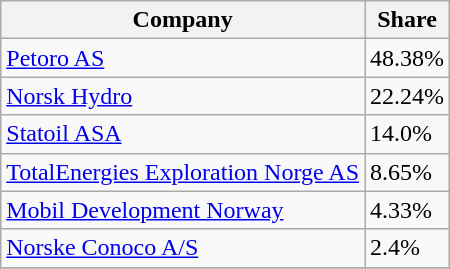<table class=wikitable>
<tr>
<th>Company</th>
<th>Share</th>
</tr>
<tr>
<td><a href='#'>Petoro AS</a></td>
<td>48.38%</td>
</tr>
<tr>
<td><a href='#'>Norsk Hydro</a></td>
<td>22.24%</td>
</tr>
<tr>
<td><a href='#'>Statoil ASA</a></td>
<td>14.0%</td>
</tr>
<tr>
<td><a href='#'>TotalEnergies Exploration Norge AS</a></td>
<td>8.65%</td>
</tr>
<tr>
<td><a href='#'>Mobil Development Norway</a></td>
<td>4.33%</td>
</tr>
<tr>
<td><a href='#'>Norske Conoco A/S</a></td>
<td>2.4%</td>
</tr>
<tr>
</tr>
</table>
